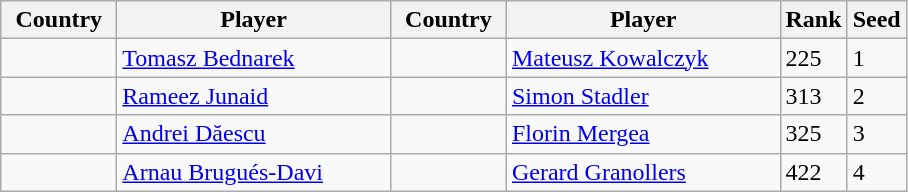<table class="sortable wikitable">
<tr>
<th width="70">Country</th>
<th width="175">Player</th>
<th width="70">Country</th>
<th width="175">Player</th>
<th>Rank</th>
<th>Seed</th>
</tr>
<tr>
<td></td>
<td><a href='#'>Tomasz Bednarek</a></td>
<td></td>
<td><a href='#'>Mateusz Kowalczyk</a></td>
<td>225</td>
<td>1</td>
</tr>
<tr>
<td></td>
<td><a href='#'>Rameez Junaid</a></td>
<td></td>
<td><a href='#'>Simon Stadler</a></td>
<td>313</td>
<td>2</td>
</tr>
<tr>
<td></td>
<td><a href='#'>Andrei Dăescu</a></td>
<td></td>
<td><a href='#'>Florin Mergea</a></td>
<td>325</td>
<td>3</td>
</tr>
<tr>
<td></td>
<td><a href='#'>Arnau Brugués-Davi</a></td>
<td></td>
<td><a href='#'>Gerard Granollers</a></td>
<td>422</td>
<td>4</td>
</tr>
</table>
